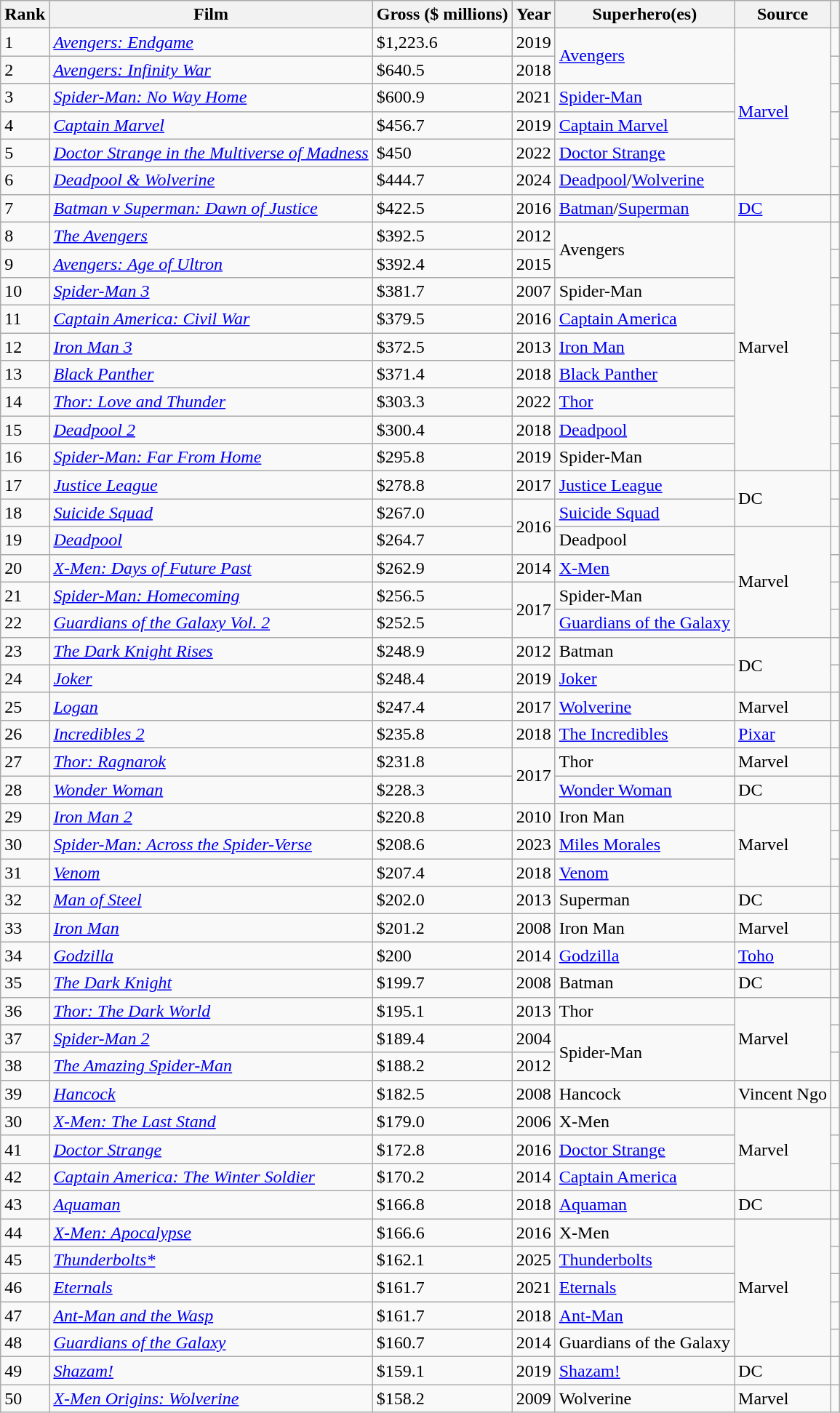<table class="wikitable sortable">
<tr>
<th>Rank</th>
<th>Film</th>
<th>Gross ($ millions)</th>
<th>Year</th>
<th>Superhero(es)</th>
<th>Source</th>
<th class=unsortable></th>
</tr>
<tr>
<td>1</td>
<td><em><a href='#'>Avengers: Endgame</a></em></td>
<td>$1,223.6</td>
<td>2019</td>
<td rowspan=2><a href='#'>Avengers</a></td>
<td rowspan=6><a href='#'>Marvel</a></td>
<td></td>
</tr>
<tr>
<td>2</td>
<td><em><a href='#'>Avengers: Infinity War</a></em></td>
<td>$640.5</td>
<td>2018</td>
<td></td>
</tr>
<tr>
<td>3</td>
<td><em><a href='#'>Spider-Man: No Way Home</a></em></td>
<td>$600.9</td>
<td>2021</td>
<td><a href='#'>Spider-Man</a></td>
<td></td>
</tr>
<tr>
<td>4</td>
<td><em><a href='#'>Captain Marvel</a></em></td>
<td>$456.7</td>
<td>2019</td>
<td><a href='#'>Captain Marvel</a></td>
<td></td>
</tr>
<tr>
<td>5</td>
<td><em><a href='#'>Doctor Strange in the Multiverse of Madness</a></em></td>
<td>$450</td>
<td>2022</td>
<td rowspan=1><a href='#'>Doctor Strange</a></td>
<td></td>
</tr>
<tr>
<td>6</td>
<td><em><a href='#'>Deadpool & Wolverine</a></em></td>
<td>$444.7</td>
<td>2024</td>
<td><a href='#'>Deadpool</a>/<a href='#'>Wolverine</a></td>
<td></td>
</tr>
<tr>
<td>7</td>
<td><em><a href='#'>Batman v Superman: Dawn of Justice</a></em></td>
<td>$422.5</td>
<td>2016</td>
<td><a href='#'>Batman</a>/<a href='#'>Superman</a></td>
<td><a href='#'>DC</a></td>
<td></td>
</tr>
<tr>
<td>8</td>
<td><em><a href='#'>The Avengers</a></em></td>
<td>$392.5</td>
<td>2012</td>
<td rowspan=2>Avengers</td>
<td rowspan=9>Marvel</td>
<td></td>
</tr>
<tr>
<td>9</td>
<td><em><a href='#'>Avengers: Age of Ultron</a></em></td>
<td>$392.4</td>
<td>2015</td>
<td></td>
</tr>
<tr>
<td>10</td>
<td><em><a href='#'>Spider-Man 3</a></em></td>
<td>$381.7</td>
<td>2007</td>
<td>Spider-Man</td>
<td></td>
</tr>
<tr>
<td>11</td>
<td><em><a href='#'>Captain America: Civil War</a></em></td>
<td>$379.5</td>
<td>2016</td>
<td><a href='#'>Captain America</a></td>
<td></td>
</tr>
<tr>
<td>12</td>
<td><em><a href='#'>Iron Man 3</a></em></td>
<td>$372.5</td>
<td>2013</td>
<td><a href='#'>Iron Man</a></td>
<td></td>
</tr>
<tr>
<td>13</td>
<td><em><a href='#'>Black Panther</a></em></td>
<td>$371.4</td>
<td>2018</td>
<td><a href='#'>Black Panther</a></td>
<td></td>
</tr>
<tr>
<td>14</td>
<td><em><a href='#'>Thor: Love and Thunder</a></em></td>
<td>$303.3</td>
<td>2022</td>
<td><a href='#'>Thor</a></td>
<td></td>
</tr>
<tr>
<td>15</td>
<td><em><a href='#'>Deadpool 2</a></em></td>
<td>$300.4</td>
<td>2018</td>
<td><a href='#'>Deadpool</a></td>
<td></td>
</tr>
<tr>
<td>16</td>
<td><em><a href='#'>Spider-Man: Far From Home</a></em></td>
<td>$295.8</td>
<td>2019</td>
<td>Spider-Man</td>
<td></td>
</tr>
<tr>
<td>17</td>
<td><em><a href='#'>Justice League</a></em></td>
<td>$278.8</td>
<td>2017</td>
<td><a href='#'>Justice League</a></td>
<td rowspan=2>DC</td>
<td></td>
</tr>
<tr>
<td>18</td>
<td><em><a href='#'>Suicide Squad</a></em></td>
<td>$267.0</td>
<td rowspan=2>2016</td>
<td><a href='#'>Suicide Squad</a></td>
<td></td>
</tr>
<tr>
<td>19</td>
<td><em><a href='#'>Deadpool</a></em></td>
<td>$264.7</td>
<td>Deadpool</td>
<td rowspan=4>Marvel</td>
<td></td>
</tr>
<tr>
<td>20</td>
<td><em><a href='#'>X-Men: Days of Future Past</a></em></td>
<td>$262.9</td>
<td>2014</td>
<td><a href='#'>X-Men</a></td>
<td></td>
</tr>
<tr>
<td>21</td>
<td><em><a href='#'>Spider-Man: Homecoming</a></em></td>
<td>$256.5</td>
<td rowspan=2>2017</td>
<td>Spider-Man</td>
<td></td>
</tr>
<tr>
<td>22</td>
<td><em><a href='#'>Guardians of the Galaxy Vol. 2</a></em></td>
<td>$252.5</td>
<td><a href='#'>Guardians of the Galaxy</a></td>
<td></td>
</tr>
<tr>
<td>23</td>
<td><em><a href='#'>The Dark Knight Rises</a></em></td>
<td>$248.9</td>
<td>2012</td>
<td>Batman</td>
<td rowspan=2>DC</td>
<td></td>
</tr>
<tr>
<td>24</td>
<td><em><a href='#'>Joker</a></em></td>
<td>$248.4</td>
<td>2019</td>
<td><a href='#'>Joker</a></td>
<td></td>
</tr>
<tr>
<td>25</td>
<td><em><a href='#'>Logan</a></em></td>
<td>$247.4</td>
<td>2017</td>
<td><a href='#'>Wolverine</a></td>
<td>Marvel</td>
<td></td>
</tr>
<tr>
<td>26</td>
<td><em><a href='#'>Incredibles 2</a></em></td>
<td>$235.8</td>
<td>2018</td>
<td><a href='#'>The Incredibles</a></td>
<td><a href='#'>Pixar</a></td>
<td></td>
</tr>
<tr>
<td>27</td>
<td><em><a href='#'>Thor: Ragnarok</a></em></td>
<td>$231.8</td>
<td rowspan=2>2017</td>
<td>Thor</td>
<td>Marvel</td>
<td></td>
</tr>
<tr>
<td>28</td>
<td><em><a href='#'>Wonder Woman</a></em></td>
<td>$228.3</td>
<td><a href='#'>Wonder Woman</a></td>
<td>DC</td>
<td></td>
</tr>
<tr>
<td>29</td>
<td><em><a href='#'>Iron Man 2</a></em></td>
<td>$220.8</td>
<td>2010</td>
<td>Iron Man</td>
<td rowspan=3>Marvel</td>
<td></td>
</tr>
<tr>
<td>30</td>
<td><em><a href='#'>Spider-Man: Across the Spider-Verse</a></em></td>
<td>$208.6</td>
<td>2023</td>
<td><a href='#'>Miles Morales</a></td>
<td></td>
</tr>
<tr>
<td>31</td>
<td><em><a href='#'>Venom</a></em></td>
<td>$207.4</td>
<td>2018</td>
<td><a href='#'>Venom</a></td>
<td></td>
</tr>
<tr>
<td>32</td>
<td><em><a href='#'>Man of Steel</a></em></td>
<td>$202.0</td>
<td>2013</td>
<td>Superman</td>
<td>DC</td>
<td></td>
</tr>
<tr>
<td>33</td>
<td><em><a href='#'>Iron Man</a></em></td>
<td>$201.2</td>
<td>2008</td>
<td>Iron Man</td>
<td>Marvel</td>
<td></td>
</tr>
<tr>
<td>34</td>
<td><em><a href='#'>Godzilla</a></em></td>
<td>$200</td>
<td>2014</td>
<td><a href='#'>Godzilla</a></td>
<td><a href='#'>Toho</a></td>
<td></td>
</tr>
<tr>
<td>35</td>
<td><em><a href='#'>The Dark Knight</a></em></td>
<td>$199.7</td>
<td>2008</td>
<td>Batman</td>
<td>DC</td>
<td></td>
</tr>
<tr>
<td>36</td>
<td><em><a href='#'>Thor: The Dark World</a></em></td>
<td>$195.1</td>
<td>2013</td>
<td>Thor</td>
<td rowspan=3>Marvel</td>
<td></td>
</tr>
<tr>
<td>37</td>
<td><em><a href='#'>Spider-Man 2</a></em></td>
<td>$189.4</td>
<td>2004</td>
<td rowspan=2>Spider-Man</td>
<td></td>
</tr>
<tr>
<td>38</td>
<td><em><a href='#'>The Amazing Spider-Man</a></em></td>
<td>$188.2</td>
<td>2012</td>
<td></td>
</tr>
<tr>
<td>39</td>
<td><em><a href='#'>Hancock</a></em></td>
<td>$182.5</td>
<td>2008</td>
<td>Hancock</td>
<td>Vincent Ngo</td>
<td></td>
</tr>
<tr>
<td>30</td>
<td><em><a href='#'>X-Men: The Last Stand</a></em></td>
<td>$179.0</td>
<td>2006</td>
<td>X-Men</td>
<td rowspan=3>Marvel</td>
<td></td>
</tr>
<tr>
<td>41</td>
<td><em><a href='#'>Doctor Strange</a></em></td>
<td>$172.8</td>
<td>2016</td>
<td><a href='#'>Doctor Strange</a></td>
<td></td>
</tr>
<tr>
<td>42</td>
<td><em><a href='#'>Captain America: The Winter Soldier</a></em></td>
<td>$170.2</td>
<td>2014</td>
<td><a href='#'>Captain America</a></td>
<td></td>
</tr>
<tr>
<td>43</td>
<td><em><a href='#'>Aquaman</a></em></td>
<td>$166.8</td>
<td>2018</td>
<td><a href='#'>Aquaman</a></td>
<td>DC</td>
<td></td>
</tr>
<tr>
<td>44</td>
<td><em><a href='#'>X-Men: Apocalypse</a></em></td>
<td>$166.6</td>
<td>2016</td>
<td>X-Men</td>
<td rowspan=5>Marvel</td>
<td></td>
</tr>
<tr>
<td>45</td>
<td><em><a href='#'>Thunderbolts*</a></em></td>
<td>$162.1</td>
<td>2025</td>
<td><a href='#'>Thunderbolts</a></td>
<td></td>
</tr>
<tr>
<td>46</td>
<td><em><a href='#'>Eternals</a></em></td>
<td>$161.7</td>
<td>2021</td>
<td><a href='#'>Eternals</a></td>
<td></td>
</tr>
<tr>
<td>47</td>
<td><em><a href='#'>Ant-Man and the Wasp</a></em></td>
<td>$161.7</td>
<td>2018</td>
<td><a href='#'>Ant-Man</a></td>
<td></td>
</tr>
<tr>
<td>48</td>
<td><em><a href='#'>Guardians of the Galaxy</a></em></td>
<td>$160.7</td>
<td>2014</td>
<td>Guardians of the Galaxy</td>
<td></td>
</tr>
<tr>
<td>49</td>
<td><em><a href='#'>Shazam!</a></em></td>
<td>$159.1</td>
<td>2019</td>
<td><a href='#'>Shazam!</a></td>
<td>DC</td>
<td></td>
</tr>
<tr>
<td>50</td>
<td><em><a href='#'>X-Men Origins: Wolverine</a></em></td>
<td>$158.2</td>
<td>2009</td>
<td>Wolverine</td>
<td rowspan=3>Marvel</td>
<td></td>
</tr>
</table>
